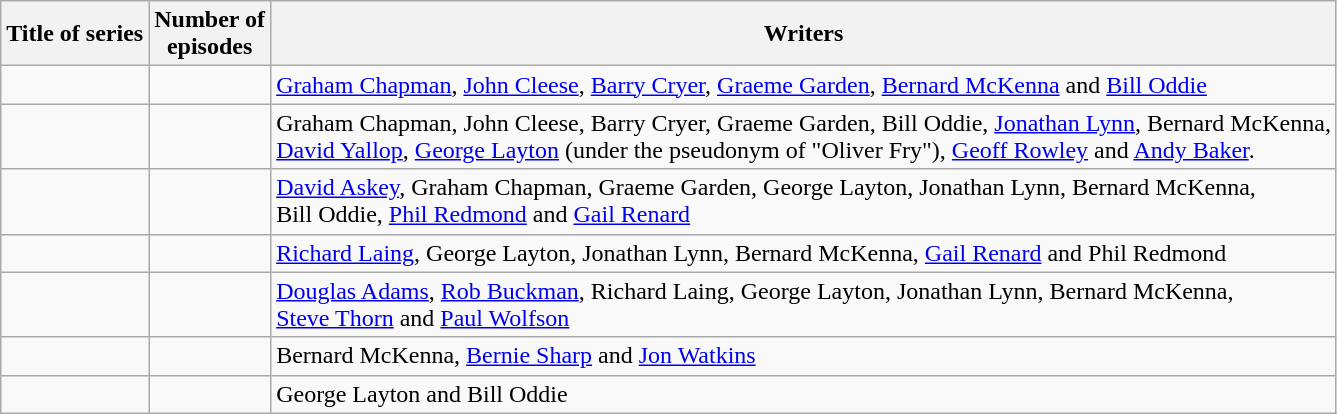<table class="wikitable">
<tr>
<th>Title of series</th>
<th>Number of <br>episodes</th>
<th>Writers</th>
</tr>
<tr>
<td></td>
<td></td>
<td><a href='#'>Graham Chapman</a>, <a href='#'>John Cleese</a>, <a href='#'>Barry Cryer</a>, <a href='#'>Graeme Garden</a>, <a href='#'>Bernard McKenna</a> and <a href='#'>Bill Oddie</a></td>
</tr>
<tr>
<td></td>
<td></td>
<td>Graham Chapman, John Cleese, Barry Cryer, Graeme Garden, Bill Oddie, <a href='#'>Jonathan Lynn</a>, Bernard McKenna, <br><a href='#'>David Yallop</a>, <a href='#'>George Layton</a> (under the pseudonym of "Oliver Fry"), <a href='#'>Geoff Rowley</a> and <a href='#'>Andy Baker</a>.</td>
</tr>
<tr>
<td></td>
<td></td>
<td><a href='#'>David Askey</a>, Graham Chapman, Graeme Garden, George Layton, Jonathan Lynn, Bernard McKenna, <br>Bill Oddie, <a href='#'>Phil Redmond</a> and <a href='#'>Gail Renard</a></td>
</tr>
<tr>
<td></td>
<td></td>
<td><a href='#'>Richard Laing</a>, George Layton, Jonathan Lynn, Bernard McKenna, <a href='#'>Gail Renard</a> and Phil Redmond</td>
</tr>
<tr>
<td></td>
<td></td>
<td><a href='#'>Douglas Adams</a>, <a href='#'>Rob Buckman</a>, Richard Laing, George Layton, Jonathan Lynn, Bernard McKenna, <br><a href='#'>Steve Thorn</a> and <a href='#'>Paul Wolfson</a></td>
</tr>
<tr>
<td></td>
<td></td>
<td>Bernard McKenna, <a href='#'>Bernie Sharp</a> and <a href='#'>Jon Watkins</a></td>
</tr>
<tr>
<td></td>
<td></td>
<td>George Layton and Bill Oddie</td>
</tr>
</table>
